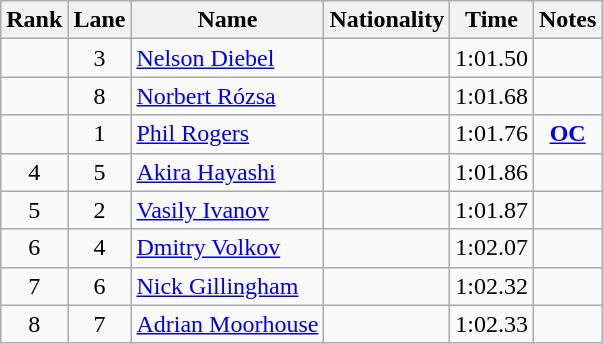<table class="wikitable sortable" style="text-align:center">
<tr>
<th>Rank</th>
<th>Lane</th>
<th>Name</th>
<th>Nationality</th>
<th>Time</th>
<th>Notes</th>
</tr>
<tr>
<td></td>
<td>3</td>
<td align=left><a href='#'>Nelson Diebel</a></td>
<td align=left></td>
<td>1:01.50</td>
<td></td>
</tr>
<tr>
<td></td>
<td>8</td>
<td align=left><a href='#'>Norbert Rózsa</a></td>
<td align=left></td>
<td>1:01.68</td>
<td></td>
</tr>
<tr>
<td></td>
<td>1</td>
<td align=left><a href='#'>Phil Rogers</a></td>
<td align=left></td>
<td>1:01.76</td>
<td><strong><a href='#'>OC</a></strong></td>
</tr>
<tr>
<td>4</td>
<td>5</td>
<td align=left><a href='#'>Akira Hayashi</a></td>
<td align=left></td>
<td>1:01.86</td>
<td></td>
</tr>
<tr>
<td>5</td>
<td>2</td>
<td align=left><a href='#'>Vasily Ivanov</a></td>
<td align=left></td>
<td>1:01.87</td>
<td></td>
</tr>
<tr>
<td>6</td>
<td>4</td>
<td align=left><a href='#'>Dmitry Volkov</a></td>
<td align=left></td>
<td>1:02.07</td>
<td></td>
</tr>
<tr>
<td>7</td>
<td>6</td>
<td align=left><a href='#'>Nick Gillingham</a></td>
<td align=left></td>
<td>1:02.32</td>
<td></td>
</tr>
<tr>
<td>8</td>
<td>7</td>
<td align=left><a href='#'>Adrian Moorhouse</a></td>
<td align=left></td>
<td>1:02.33</td>
<td></td>
</tr>
</table>
